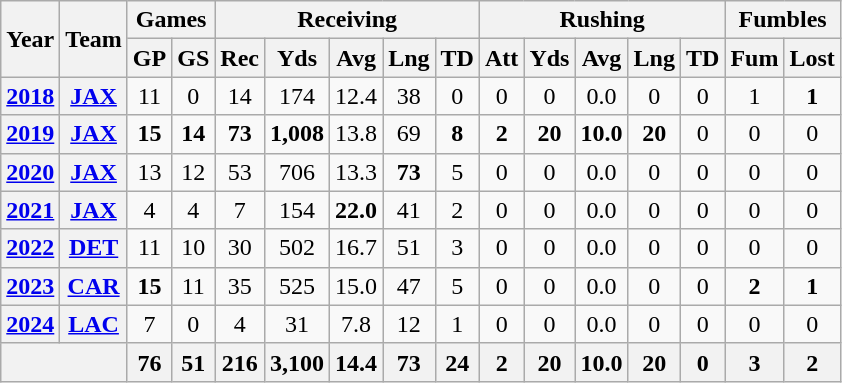<table class="wikitable" style="text-align:center;">
<tr>
<th rowspan="2">Year</th>
<th rowspan="2">Team</th>
<th colspan="2">Games</th>
<th colspan="5">Receiving</th>
<th colspan="5">Rushing</th>
<th colspan="2">Fumbles</th>
</tr>
<tr>
<th>GP</th>
<th>GS</th>
<th>Rec</th>
<th>Yds</th>
<th>Avg</th>
<th>Lng</th>
<th>TD</th>
<th>Att</th>
<th>Yds</th>
<th>Avg</th>
<th>Lng</th>
<th>TD</th>
<th>Fum</th>
<th>Lost</th>
</tr>
<tr>
<th><a href='#'>2018</a></th>
<th><a href='#'>JAX</a></th>
<td>11</td>
<td>0</td>
<td>14</td>
<td>174</td>
<td>12.4</td>
<td>38</td>
<td>0</td>
<td>0</td>
<td>0</td>
<td>0.0</td>
<td>0</td>
<td>0</td>
<td>1</td>
<td><strong>1</strong></td>
</tr>
<tr>
<th><a href='#'>2019</a></th>
<th><a href='#'>JAX</a></th>
<td><strong>15</strong></td>
<td><strong>14</strong></td>
<td><strong>73</strong></td>
<td><strong>1,008</strong></td>
<td>13.8</td>
<td>69</td>
<td><strong>8</strong></td>
<td><strong>2</strong></td>
<td><strong>20</strong></td>
<td><strong>10.0</strong></td>
<td><strong>20</strong></td>
<td>0</td>
<td>0</td>
<td>0</td>
</tr>
<tr>
<th><a href='#'>2020</a></th>
<th><a href='#'>JAX</a></th>
<td>13</td>
<td>12</td>
<td>53</td>
<td>706</td>
<td>13.3</td>
<td><strong>73</strong></td>
<td>5</td>
<td>0</td>
<td>0</td>
<td>0.0</td>
<td>0</td>
<td>0</td>
<td>0</td>
<td>0</td>
</tr>
<tr>
<th><a href='#'>2021</a></th>
<th><a href='#'>JAX</a></th>
<td>4</td>
<td>4</td>
<td>7</td>
<td>154</td>
<td><strong>22.0</strong></td>
<td>41</td>
<td>2</td>
<td>0</td>
<td>0</td>
<td>0.0</td>
<td>0</td>
<td>0</td>
<td>0</td>
<td>0</td>
</tr>
<tr>
<th><a href='#'>2022</a></th>
<th><a href='#'>DET</a></th>
<td>11</td>
<td>10</td>
<td>30</td>
<td>502</td>
<td>16.7</td>
<td>51</td>
<td>3</td>
<td>0</td>
<td>0</td>
<td>0.0</td>
<td>0</td>
<td>0</td>
<td>0</td>
<td>0</td>
</tr>
<tr>
<th><a href='#'>2023</a></th>
<th><a href='#'>CAR</a></th>
<td><strong>15</strong></td>
<td>11</td>
<td>35</td>
<td>525</td>
<td>15.0</td>
<td>47</td>
<td>5</td>
<td>0</td>
<td>0</td>
<td>0.0</td>
<td>0</td>
<td>0</td>
<td><strong>2</strong></td>
<td><strong>1</strong></td>
</tr>
<tr>
<th><a href='#'>2024</a></th>
<th><a href='#'>LAC</a></th>
<td>7</td>
<td>0</td>
<td>4</td>
<td>31</td>
<td>7.8</td>
<td>12</td>
<td>1</td>
<td>0</td>
<td>0</td>
<td>0.0</td>
<td>0</td>
<td>0</td>
<td>0</td>
<td>0</td>
</tr>
<tr>
<th colspan="2"></th>
<th>76</th>
<th>51</th>
<th>216</th>
<th>3,100</th>
<th>14.4</th>
<th>73</th>
<th>24</th>
<th>2</th>
<th>20</th>
<th>10.0</th>
<th>20</th>
<th>0</th>
<th>3</th>
<th>2</th>
</tr>
</table>
